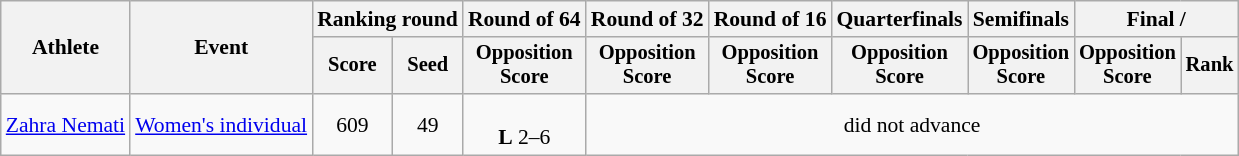<table class="wikitable" style="font-size:90%">
<tr>
<th rowspan=2>Athlete</th>
<th rowspan=2>Event</th>
<th colspan="2">Ranking round</th>
<th>Round of 64</th>
<th>Round of 32</th>
<th>Round of 16</th>
<th>Quarterfinals</th>
<th>Semifinals</th>
<th colspan="2">Final / </th>
</tr>
<tr style="font-size:95%">
<th>Score</th>
<th>Seed</th>
<th>Opposition<br>Score</th>
<th>Opposition<br>Score</th>
<th>Opposition<br>Score</th>
<th>Opposition<br>Score</th>
<th>Opposition<br>Score</th>
<th>Opposition<br>Score</th>
<th>Rank</th>
</tr>
<tr align=center>
<td align=left><a href='#'>Zahra Nemati</a></td>
<td align=left><a href='#'>Women's individual</a></td>
<td>609</td>
<td>49</td>
<td><br> <strong>L</strong> 2–6</td>
<td colspan=6>did not advance</td>
</tr>
</table>
